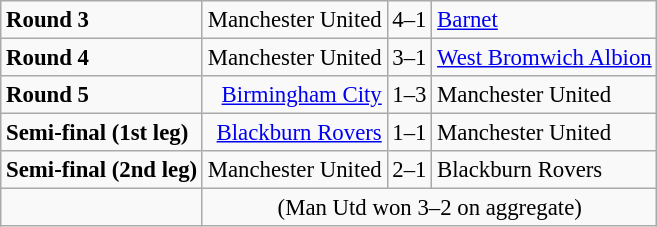<table class="wikitable" style="font-size:95%;">
<tr>
<td><strong>Round 3</strong></td>
<td align=right>Manchester United</td>
<td>4–1</td>
<td><a href='#'>Barnet</a></td>
</tr>
<tr>
<td><strong>Round 4</strong></td>
<td align=right>Manchester United</td>
<td>3–1</td>
<td><a href='#'>West Bromwich Albion</a></td>
</tr>
<tr>
<td><strong>Round 5</strong></td>
<td align=right><a href='#'>Birmingham City</a></td>
<td>1–3</td>
<td>Manchester United</td>
</tr>
<tr>
<td><strong>Semi-final (1st leg)</strong></td>
<td align=right><a href='#'>Blackburn Rovers</a></td>
<td>1–1</td>
<td>Manchester United</td>
</tr>
<tr>
<td><strong>Semi-final (2nd leg)</strong></td>
<td align=right>Manchester United</td>
<td>2–1</td>
<td>Blackburn Rovers</td>
</tr>
<tr>
<td> </td>
<td colspan=4 align=center>(Man Utd won 3–2 on aggregate)</td>
</tr>
</table>
